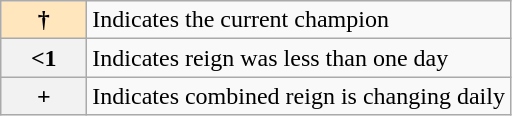<table class="wikitable">
<tr>
<th style="background-color:#ffe6bd" width=50px>†</th>
<td>Indicates the current champion</td>
</tr>
<tr>
<th><1</th>
<td>Indicates reign was less than one day</td>
</tr>
<tr>
<th>+</th>
<td>Indicates combined reign is changing daily</td>
</tr>
</table>
